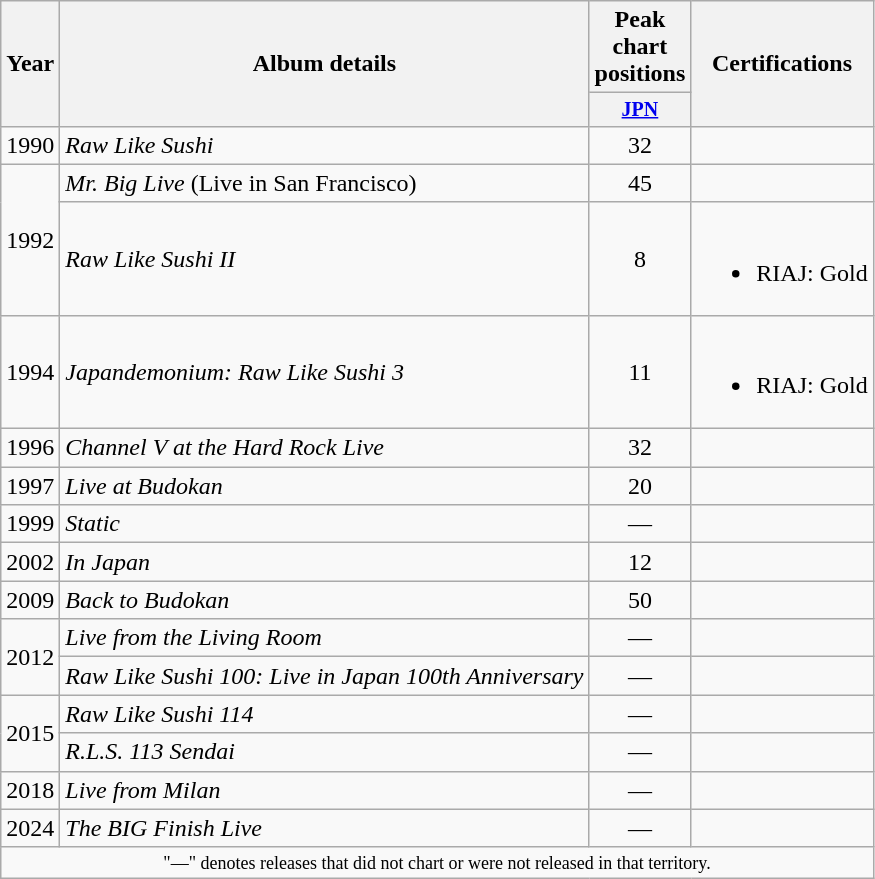<table class="wikitable" style="text-align:center;">
<tr>
<th rowspan="2">Year</th>
<th rowspan="2">Album details</th>
<th colspan="1">Peak chart positions</th>
<th rowspan="2">Certifications</th>
</tr>
<tr style="font-size:smaller;">
<th style="width:50px;"><a href='#'>JPN</a><br></th>
</tr>
<tr>
<td>1990</td>
<td style="text-align:left;"><em>Raw Like Sushi</em></td>
<td>32</td>
<td></td>
</tr>
<tr>
<td rowspan="2">1992</td>
<td style="text-align:left;"><em>Mr. Big Live</em> (Live in San Francisco)</td>
<td>45</td>
<td></td>
</tr>
<tr>
<td style="text-align:left;"><em>Raw Like Sushi II</em></td>
<td>8</td>
<td><br><ul><li>RIAJ: Gold</li></ul></td>
</tr>
<tr>
<td>1994</td>
<td style="text-align:left;"><em>Japandemonium: Raw Like Sushi 3</em></td>
<td>11</td>
<td><br><ul><li>RIAJ: Gold</li></ul></td>
</tr>
<tr>
<td>1996</td>
<td style="text-align:left;"><em>Channel V at the Hard Rock Live</em></td>
<td>32</td>
<td></td>
</tr>
<tr>
<td>1997</td>
<td style="text-align:left;"><em>Live at Budokan</em></td>
<td>20</td>
<td></td>
</tr>
<tr>
<td>1999</td>
<td style="text-align:left;"><em>Static</em></td>
<td>—</td>
<td></td>
</tr>
<tr>
<td>2002</td>
<td style="text-align:left;"><em>In Japan</em></td>
<td>12</td>
<td></td>
</tr>
<tr>
<td>2009</td>
<td style="text-align:left;"><em>Back to Budokan</em></td>
<td>50</td>
<td></td>
</tr>
<tr>
<td rowspan="2">2012</td>
<td style="text-align:left;"><em>Live from the Living Room</em></td>
<td>—</td>
<td></td>
</tr>
<tr>
<td style="text-align:left;"><em>Raw Like Sushi 100: Live in Japan 100th Anniversary</em></td>
<td>—</td>
<td></td>
</tr>
<tr>
<td rowspan="2">2015</td>
<td style="text-align:left;"><em>Raw Like Sushi 114</em></td>
<td>—</td>
<td></td>
</tr>
<tr>
<td style="text-align:left;"><em>R.L.S. 113 Sendai</em></td>
<td>—</td>
<td></td>
</tr>
<tr>
<td>2018</td>
<td style="text-align:left;"><em>Live from Milan</em></td>
<td>—</td>
<td></td>
</tr>
<tr>
<td>2024</td>
<td style="text-align:left;"><em>The BIG Finish Live</em></td>
<td>—</td>
<td></td>
</tr>
<tr>
<td colspan="6" style="text-align:center; font-size:9pt;">"—" denotes releases that did not chart or were not released in that territory.</td>
</tr>
</table>
